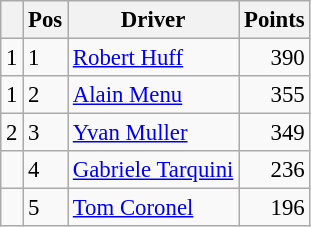<table class="wikitable" style="font-size: 95%;">
<tr>
<th></th>
<th>Pos</th>
<th>Driver</th>
<th>Points</th>
</tr>
<tr>
<td align="left"> 1</td>
<td>1</td>
<td> <a href='#'>Robert Huff</a></td>
<td align="right">390</td>
</tr>
<tr>
<td align="left"> 1</td>
<td>2</td>
<td> <a href='#'>Alain Menu</a></td>
<td align="right">355</td>
</tr>
<tr>
<td align="left"> 2</td>
<td>3</td>
<td> <a href='#'>Yvan Muller</a></td>
<td align="right">349</td>
</tr>
<tr>
<td align="left"></td>
<td>4</td>
<td> <a href='#'>Gabriele Tarquini</a></td>
<td align="right">236</td>
</tr>
<tr>
<td align="left"></td>
<td>5</td>
<td> <a href='#'>Tom Coronel</a></td>
<td align="right">196</td>
</tr>
</table>
